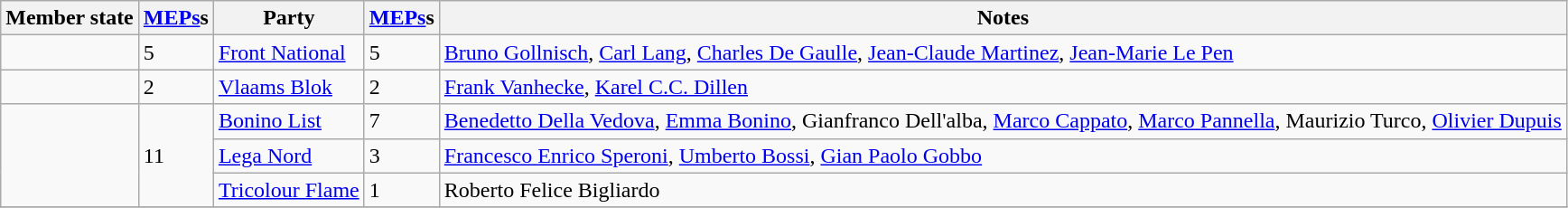<table class="wikitable">
<tr>
<th>Member state</th>
<th><a href='#'>MEPs</a>s</th>
<th>Party</th>
<th><a href='#'>MEPs</a>s</th>
<th>Notes</th>
</tr>
<tr>
<td></td>
<td>5</td>
<td><a href='#'>Front National</a></td>
<td>5</td>
<td><a href='#'>Bruno Gollnisch</a>, <a href='#'>Carl Lang</a>, <a href='#'>Charles De Gaulle</a>, <a href='#'>Jean-Claude Martinez</a>, <a href='#'>Jean-Marie Le Pen</a></td>
</tr>
<tr>
<td></td>
<td>2</td>
<td><a href='#'>Vlaams Blok</a></td>
<td>2</td>
<td><a href='#'>Frank Vanhecke</a>, <a href='#'>Karel C.C. Dillen</a></td>
</tr>
<tr>
<td rowspan="3"></td>
<td rowspan="3">11</td>
<td><a href='#'>Bonino List</a></td>
<td>7</td>
<td><a href='#'>Benedetto Della Vedova</a>, <a href='#'>Emma Bonino</a>, Gianfranco Dell'alba, <a href='#'>Marco Cappato</a>, <a href='#'>Marco Pannella</a>, Maurizio Turco, <a href='#'>Olivier Dupuis</a></td>
</tr>
<tr>
<td><a href='#'>Lega Nord</a></td>
<td>3</td>
<td><a href='#'>Francesco Enrico Speroni</a>, <a href='#'>Umberto Bossi</a>, <a href='#'>Gian Paolo Gobbo</a></td>
</tr>
<tr>
<td><a href='#'>Tricolour Flame</a></td>
<td>1</td>
<td>Roberto Felice Bigliardo</td>
</tr>
<tr>
</tr>
</table>
